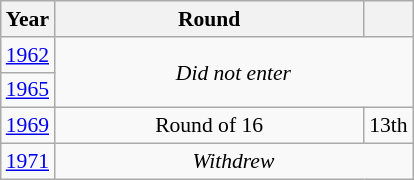<table class="wikitable" style="text-align: center; font-size:90%">
<tr>
<th>Year</th>
<th style="width:200px">Round</th>
<th></th>
</tr>
<tr>
<td><a href='#'>1962</a></td>
<td colspan="2" rowspan="2"><em>Did not enter</em></td>
</tr>
<tr>
<td><a href='#'>1965</a></td>
</tr>
<tr>
<td><a href='#'>1969</a></td>
<td>Round of 16</td>
<td>13th</td>
</tr>
<tr>
<td><a href='#'>1971</a></td>
<td colspan="2"><em>Withdrew</em></td>
</tr>
</table>
